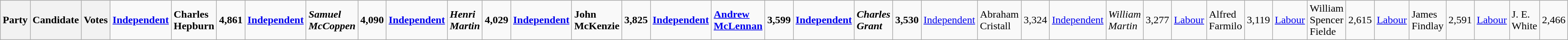<table class="wikitable">
<tr>
<th colspan="2">Party</th>
<th>Candidate</th>
<th>Votes<br></th>
<td><strong><a href='#'>Independent</a></strong></td>
<td><strong>Charles Hepburn</strong></td>
<td align="right"><strong>4,861</strong><br></td>
<td><strong><a href='#'>Independent</a></strong></td>
<td><strong><em>Samuel McCoppen</em></strong></td>
<td align="right"><strong>4,090</strong><br></td>
<td><strong><a href='#'>Independent</a></strong></td>
<td><strong><em>Henri Martin</em></strong></td>
<td align="right"><strong>4,029</strong><br></td>
<td><strong><a href='#'>Independent</a></strong></td>
<td><strong>John McKenzie</strong></td>
<td align="right"><strong>3,825</strong><br></td>
<td><strong><a href='#'>Independent</a></strong></td>
<td><strong><a href='#'>Andrew McLennan</a></strong></td>
<td align="right"><strong>3,599</strong><br></td>
<td><strong><a href='#'>Independent</a></strong></td>
<td><strong><em>Charles Grant</em></strong></td>
<td align="right"><strong>3,530</strong><br></td>
<td><a href='#'>Independent</a></td>
<td>Abraham Cristall</td>
<td align="right">3,324<br></td>
<td><a href='#'>Independent</a></td>
<td><em>William Martin</em></td>
<td align="right">3,277<br></td>
<td><a href='#'>Labour</a></td>
<td>Alfred Farmilo</td>
<td align="right">3,119<br></td>
<td><a href='#'>Labour</a></td>
<td>William Spencer Fielde</td>
<td align="right">2,615<br></td>
<td><a href='#'>Labour</a></td>
<td>James Findlay</td>
<td align="right">2,591<br></td>
<td><a href='#'>Labour</a></td>
<td>J. E. White</td>
<td align="right">2,466</td>
</tr>
</table>
